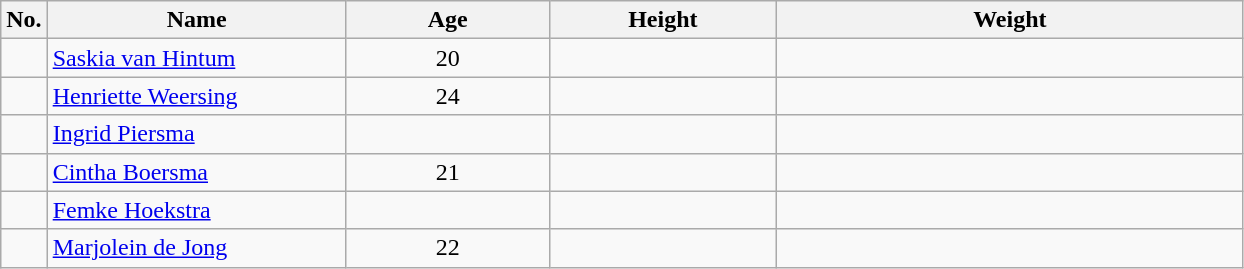<table class="wikitable sortable" style="text-align:center;">
<tr>
<th>No.</th>
<th style="width:12em">Name</th>
<th style="width:8em">Age</th>
<th style="width:9em">Height</th>
<th style="width:19em">Weight</th>
</tr>
<tr>
<td></td>
<td align=left><a href='#'>Saskia van Hintum</a></td>
<td>20</td>
<td></td>
<td></td>
</tr>
<tr>
<td></td>
<td align=left><a href='#'>Henriette Weersing</a></td>
<td>24</td>
<td></td>
<td></td>
</tr>
<tr>
<td></td>
<td align=left><a href='#'>Ingrid Piersma</a></td>
<td></td>
<td></td>
<td></td>
</tr>
<tr>
<td></td>
<td align=left><a href='#'>Cintha Boersma</a></td>
<td>21</td>
<td></td>
<td></td>
</tr>
<tr>
<td></td>
<td align=left><a href='#'>Femke Hoekstra</a></td>
<td></td>
<td></td>
<td></td>
</tr>
<tr>
<td></td>
<td align=left><a href='#'>Marjolein de Jong</a></td>
<td>22</td>
<td></td>
<td></td>
</tr>
</table>
